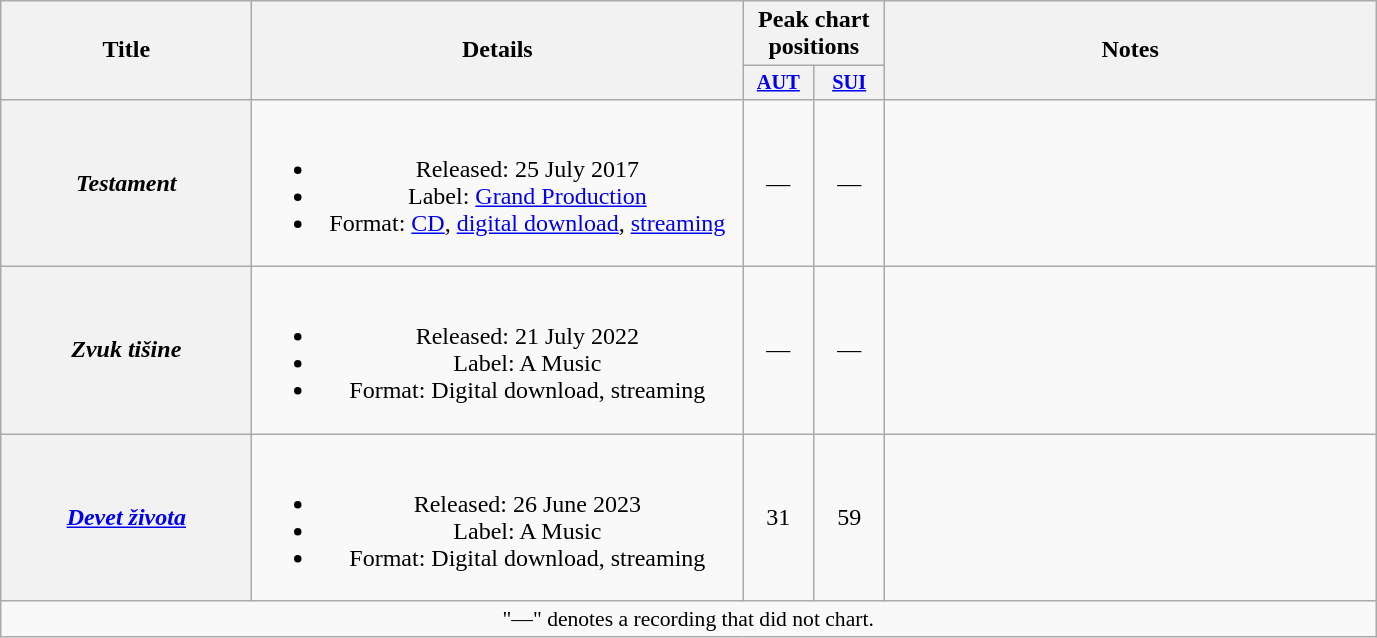<table class="wikitable plainrowheaders" style="text-align:center;">
<tr>
<th rowspan="2" scope="col" style="width:10em;">Title</th>
<th rowspan="2" scope="col" style="width:20em;">Details</th>
<th colspan="2">Peak chart positions</th>
<th rowspan="2" scope="col" style="width:20em;">Notes</th>
</tr>
<tr>
<th scope="col" style="width:3em; font-size:85%;"><a href='#'>AUT</a><br></th>
<th scope="col" style="width:3em; font-size:85%;"><a href='#'>SUI</a><br></th>
</tr>
<tr>
<th scope="row"><em>Testament</em></th>
<td><br><ul><li>Released: 25 July 2017</li><li>Label: <a href='#'>Grand Production</a></li><li>Format: <a href='#'>CD</a>, <a href='#'>digital download</a>, <a href='#'>streaming</a></li></ul></td>
<td>—</td>
<td>—</td>
<td></td>
</tr>
<tr>
<th scope="row"><em>Zvuk tišine</em></th>
<td><br><ul><li>Released: 21 July 2022</li><li>Label: A Music</li><li>Format: Digital download, streaming</li></ul></td>
<td>—</td>
<td>—</td>
<td></td>
</tr>
<tr>
<th scope="row"><em><a href='#'>Devet života</a></em></th>
<td><br><ul><li>Released: 26 June 2023</li><li>Label: A Music</li><li>Format: Digital download, streaming</li></ul></td>
<td>31</td>
<td>59</td>
<td></td>
</tr>
<tr>
<td colspan="5" style="font-size:90%">"—" denotes a recording that did not chart.</td>
</tr>
</table>
